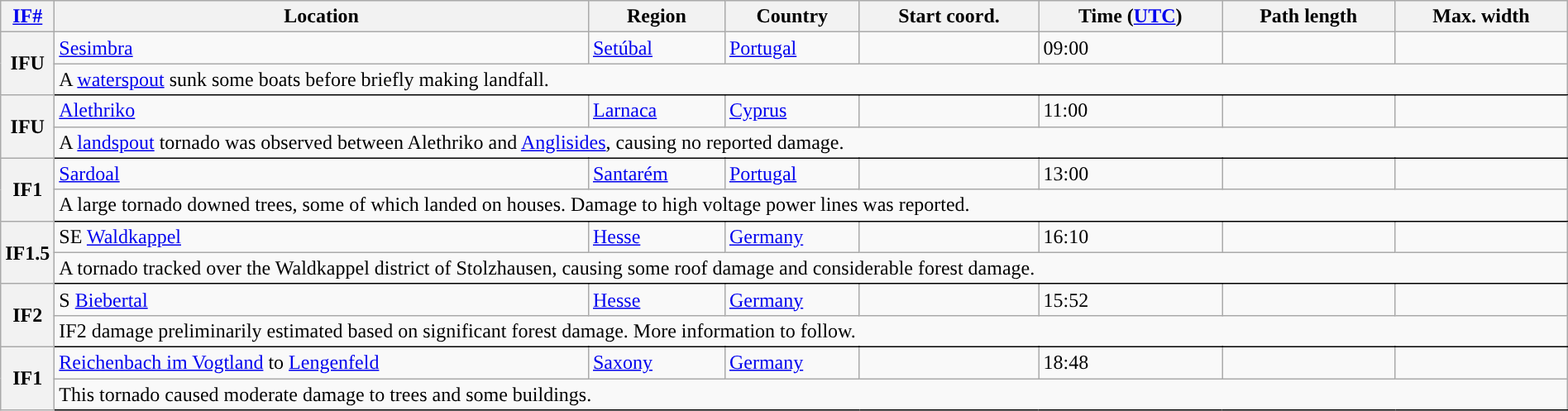<table class="wikitable sortable" style="width:100%;">
<tr>
<th scope="col" width="2%" align="center"><a href='#'>IF#</a></th>
<th scope="col" align="center" class="unsortable">Location</th>
<th scope="col" align="center" class="unsortable">Region</th>
<th scope="col" align="center">Country</th>
<th scope="col" align="center">Start coord.</th>
<th scope="col" align="center">Time (<a href='#'>UTC</a>)</th>
<th scope="col" align="center">Path length</th>
<th scope="col" align="center">Max. width</th>
</tr>
<tr>
<th scope="row" rowspan="2" style="background-color:#">IFU</th>
<td><a href='#'>Sesimbra</a></td>
<td><a href='#'>Setúbal</a></td>
<td><a href='#'>Portugal</a></td>
<td></td>
<td>09:00</td>
<td></td>
<td></td>
</tr>
<tr class="expand-child">
<td colspan="8" style=" border-bottom: 1px solid black;">A <a href='#'>waterspout</a> sunk some boats before briefly making landfall.</td>
</tr>
<tr>
<th scope="row" rowspan="2" style="background-color:#">IFU</th>
<td><a href='#'>Alethriko</a></td>
<td><a href='#'>Larnaca</a></td>
<td><a href='#'>Cyprus</a></td>
<td></td>
<td>11:00</td>
<td></td>
<td></td>
</tr>
<tr class="expand-child">
<td colspan="8" style=" border-bottom: 1px solid black;">A <a href='#'>landspout</a> tornado was observed between Alethriko and <a href='#'>Anglisides</a>, causing no reported damage.</td>
</tr>
<tr>
<th scope="row" rowspan="2" style="background-color:#">IF1</th>
<td><a href='#'>Sardoal</a></td>
<td><a href='#'>Santarém</a></td>
<td><a href='#'>Portugal</a></td>
<td></td>
<td>13:00</td>
<td></td>
<td></td>
</tr>
<tr class="expand-child">
<td colspan="8" style=" border-bottom: 1px solid black;">A large tornado downed trees, some of which landed on houses. Damage to high voltage power lines was reported.</td>
</tr>
<tr>
<th scope="row" rowspan="2" style="background-color:#">IF1.5</th>
<td>SE <a href='#'>Waldkappel</a></td>
<td><a href='#'>Hesse</a></td>
<td><a href='#'>Germany</a></td>
<td></td>
<td>16:10</td>
<td></td>
<td></td>
</tr>
<tr class="expand-child">
<td colspan="8" style=" border-bottom: 1px solid black;">A tornado tracked over the Waldkappel district of Stolzhausen, causing some roof damage and considerable forest damage.</td>
</tr>
<tr>
<th scope="row" rowspan="2" style="background-color:#">IF2</th>
<td>S <a href='#'>Biebertal</a></td>
<td><a href='#'>Hesse</a></td>
<td><a href='#'>Germany</a></td>
<td></td>
<td>15:52</td>
<td></td>
<td></td>
</tr>
<tr class="expand-child">
<td colspan="8" style=" border-bottom: 1px solid black;">IF2 damage preliminarily estimated based on significant forest damage. More information to follow.</td>
</tr>
<tr>
<th scope="row" rowspan="2" style="background-color:#">IF1</th>
<td><a href='#'>Reichenbach im Vogtland</a> to <a href='#'>Lengenfeld</a></td>
<td><a href='#'>Saxony</a></td>
<td><a href='#'>Germany</a></td>
<td></td>
<td>18:48</td>
<td></td>
<td></td>
</tr>
<tr class="expand-child">
<td colspan="8" style=" border-bottom: 1px solid black;">This tornado caused moderate damage to trees and some buildings.</td>
</tr>
</table>
